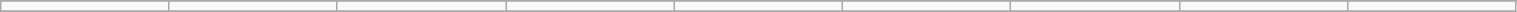<table class="wikitable" width="80%">
<tr align="center">
</tr>
<tr align="center" bgcolor="">
<td></td>
<td></td>
<td></td>
<td></td>
<td></td>
<td></td>
<td></td>
<td></td>
<td></td>
</tr>
<tr align="center" bgcolor="">
</tr>
</table>
